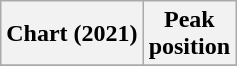<table class="wikitable plainrowheaders" style="text-align:center">
<tr>
<th scope="col">Chart (2021)</th>
<th scope="col">Peak<br>position</th>
</tr>
<tr>
</tr>
</table>
